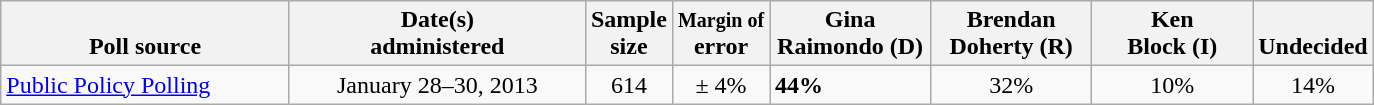<table class="wikitable">
<tr valign= bottom>
<th style="width:185px;">Poll source</th>
<th style="width:190px;">Date(s)<br>administered</th>
<th class=small>Sample<br>size</th>
<th><small>Margin of</small><br>error</th>
<th style="width:100px;">Gina<br>Raimondo (D)</th>
<th style="width:100px;">Brendan<br>Doherty (R)</th>
<th style="width:100px;">Ken<br>Block (I)</th>
<th style="width:40px;">Undecided</th>
</tr>
<tr>
<td><a href='#'>Public Policy Polling</a></td>
<td align=center>January 28–30, 2013</td>
<td align=center>614</td>
<td align=center>± 4%</td>
<td><strong>44%</strong></td>
<td align=center>32%</td>
<td align=center>10%</td>
<td align=center>14%</td>
</tr>
</table>
